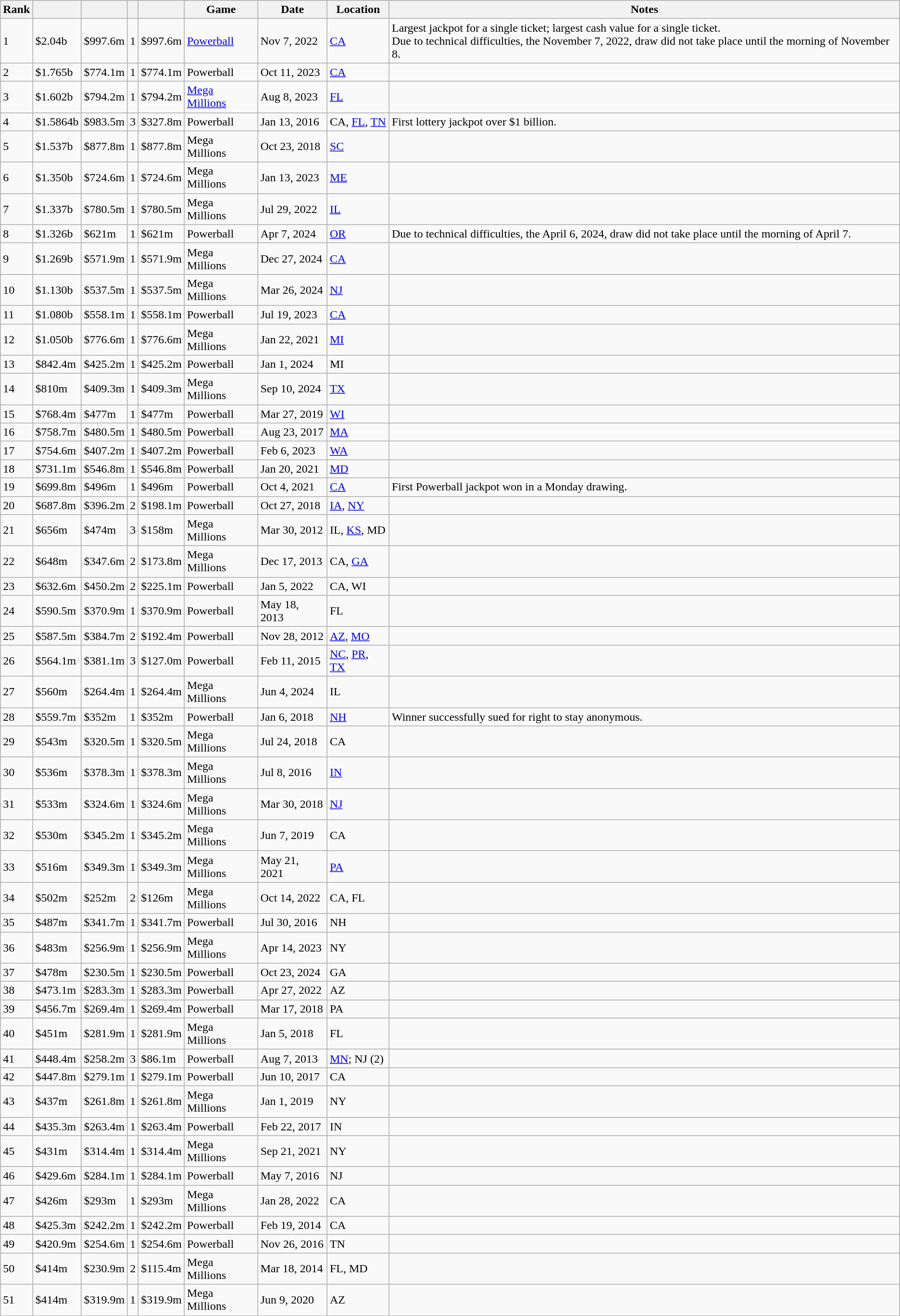<table class="sortable wikitable">
<tr>
<th>Rank</th>
<th></th>
<th></th>
<th></th>
<th></th>
<th>Game</th>
<th>Date</th>
<th>Location</th>
<th>Notes</th>
</tr>
<tr>
<td>1</td>
<td>$2.04b</td>
<td>$997.6m</td>
<td>1</td>
<td>$997.6m</td>
<td><a href='#'>Powerball</a></td>
<td>Nov 7, 2022</td>
<td><a href='#'>CA</a></td>
<td>Largest jackpot for a single ticket; largest cash value for a single ticket.<br>Due to technical difficulties, the November 7, 2022, draw did not take place until the morning of November 8.</td>
</tr>
<tr>
<td>2</td>
<td>$1.765b</td>
<td>$774.1m</td>
<td>1</td>
<td>$774.1m</td>
<td>Powerball</td>
<td>Oct 11, 2023</td>
<td><a href='#'>CA</a></td>
<td></td>
</tr>
<tr>
<td>3</td>
<td>$1.602b</td>
<td>$794.2m</td>
<td>1</td>
<td>$794.2m</td>
<td><a href='#'>Mega Millions</a></td>
<td>Aug 8, 2023</td>
<td><a href='#'>FL</a></td>
<td></td>
</tr>
<tr>
<td>4</td>
<td>$1.5864b</td>
<td>$983.5m</td>
<td>3</td>
<td>$327.8m</td>
<td>Powerball</td>
<td>Jan 13, 2016</td>
<td>CA, <a href='#'>FL</a>, <a href='#'>TN</a></td>
<td>First lottery jackpot over $1 billion.</td>
</tr>
<tr>
<td>5</td>
<td>$1.537b</td>
<td>$877.8m</td>
<td>1</td>
<td>$877.8m</td>
<td>Mega Millions</td>
<td>Oct 23, 2018</td>
<td><a href='#'>SC</a></td>
<td></td>
</tr>
<tr>
<td>6</td>
<td>$1.350b</td>
<td>$724.6m</td>
<td>1</td>
<td>$724.6m</td>
<td>Mega Millions</td>
<td>Jan 13, 2023</td>
<td><a href='#'>ME</a></td>
<td></td>
</tr>
<tr>
<td>7</td>
<td>$1.337b</td>
<td>$780.5m</td>
<td>1</td>
<td>$780.5m</td>
<td>Mega Millions</td>
<td>Jul 29, 2022</td>
<td><a href='#'>IL</a></td>
<td></td>
</tr>
<tr>
<td>8</td>
<td>$1.326b</td>
<td>$621m</td>
<td>1</td>
<td>$621m</td>
<td>Powerball</td>
<td>Apr 7, 2024</td>
<td><a href='#'>OR</a></td>
<td>Due to technical difficulties, the April 6, 2024, draw did not take place until the morning of April 7.</td>
</tr>
<tr>
<td>9</td>
<td>$1.269b</td>
<td>$571.9m</td>
<td>1</td>
<td>$571.9m</td>
<td>Mega Millions</td>
<td>Dec 27, 2024</td>
<td><a href='#'>CA</a></td>
<td></td>
</tr>
<tr>
<td>10</td>
<td>$1.130b</td>
<td>$537.5m</td>
<td>1</td>
<td>$537.5m</td>
<td>Mega Millions</td>
<td>Mar 26, 2024</td>
<td><a href='#'>NJ</a></td>
<td></td>
</tr>
<tr>
<td>11</td>
<td>$1.080b</td>
<td>$558.1m</td>
<td>1</td>
<td>$558.1m</td>
<td>Powerball</td>
<td>Jul 19, 2023</td>
<td><a href='#'>CA</a></td>
<td></td>
</tr>
<tr>
<td>12</td>
<td>$1.050b</td>
<td>$776.6m</td>
<td>1</td>
<td>$776.6m</td>
<td>Mega Millions</td>
<td>Jan 22, 2021</td>
<td><a href='#'>MI</a></td>
<td></td>
</tr>
<tr>
<td>13</td>
<td>$842.4m</td>
<td>$425.2m</td>
<td>1</td>
<td>$425.2m</td>
<td>Powerball</td>
<td>Jan 1, 2024</td>
<td>MI</td>
<td></td>
</tr>
<tr>
<td>14</td>
<td>$810m</td>
<td>$409.3m</td>
<td>1</td>
<td>$409.3m</td>
<td>Mega Millions</td>
<td>Sep 10, 2024</td>
<td><a href='#'>TX</a></td>
<td></td>
</tr>
<tr>
<td>15</td>
<td>$768.4m</td>
<td>$477m</td>
<td>1</td>
<td>$477m</td>
<td>Powerball</td>
<td>Mar 27, 2019</td>
<td><a href='#'>WI</a></td>
<td></td>
</tr>
<tr>
<td>16</td>
<td>$758.7m</td>
<td>$480.5m</td>
<td>1</td>
<td>$480.5m</td>
<td>Powerball</td>
<td>Aug 23, 2017</td>
<td><a href='#'>MA</a></td>
<td></td>
</tr>
<tr>
<td>17</td>
<td>$754.6m</td>
<td>$407.2m</td>
<td>1</td>
<td>$407.2m</td>
<td>Powerball</td>
<td>Feb 6, 2023</td>
<td><a href='#'>WA</a></td>
<td></td>
</tr>
<tr>
<td>18</td>
<td>$731.1m</td>
<td>$546.8m</td>
<td>1</td>
<td>$546.8m</td>
<td>Powerball</td>
<td>Jan 20, 2021</td>
<td><a href='#'>MD</a></td>
<td></td>
</tr>
<tr>
<td>19</td>
<td>$699.8m</td>
<td>$496m</td>
<td>1</td>
<td>$496m</td>
<td>Powerball</td>
<td>Oct 4, 2021</td>
<td><a href='#'>CA</a></td>
<td>First Powerball jackpot won in a Monday drawing.</td>
</tr>
<tr>
<td>20</td>
<td>$687.8m</td>
<td>$396.2m</td>
<td>2</td>
<td>$198.1m</td>
<td>Powerball</td>
<td>Oct 27, 2018</td>
<td><a href='#'>IA</a>, <a href='#'>NY</a></td>
<td></td>
</tr>
<tr>
<td>21</td>
<td>$656m</td>
<td>$474m</td>
<td>3</td>
<td>$158m</td>
<td>Mega Millions</td>
<td>Mar 30, 2012</td>
<td>IL, <a href='#'>KS</a>, MD</td>
<td></td>
</tr>
<tr>
<td>22</td>
<td>$648m</td>
<td>$347.6m</td>
<td>2</td>
<td>$173.8m</td>
<td>Mega Millions</td>
<td>Dec 17, 2013</td>
<td>CA, <a href='#'>GA</a></td>
<td></td>
</tr>
<tr>
<td>23</td>
<td>$632.6m</td>
<td>$450.2m</td>
<td>2</td>
<td>$225.1m</td>
<td>Powerball</td>
<td>Jan 5, 2022</td>
<td>CA, WI</td>
<td></td>
</tr>
<tr>
<td>24</td>
<td>$590.5m</td>
<td>$370.9m</td>
<td>1</td>
<td>$370.9m</td>
<td>Powerball</td>
<td>May 18, 2013</td>
<td>FL</td>
<td></td>
</tr>
<tr>
<td>25</td>
<td>$587.5m</td>
<td>$384.7m</td>
<td>2</td>
<td>$192.4m</td>
<td>Powerball</td>
<td>Nov 28, 2012</td>
<td><a href='#'>AZ</a>, <a href='#'>MO</a></td>
<td></td>
</tr>
<tr>
<td>26</td>
<td>$564.1m</td>
<td>$381.1m</td>
<td>3</td>
<td>$127.0m</td>
<td>Powerball</td>
<td>Feb 11, 2015</td>
<td><a href='#'>NC</a>, <a href='#'>PR</a>, <a href='#'>TX</a></td>
<td></td>
</tr>
<tr>
<td>27</td>
<td>$560m</td>
<td>$264.4m</td>
<td>1</td>
<td>$264.4m</td>
<td>Mega Millions</td>
<td>Jun 4, 2024</td>
<td>IL</td>
<td></td>
</tr>
<tr>
<td>28</td>
<td>$559.7m</td>
<td>$352m</td>
<td>1</td>
<td>$352m</td>
<td>Powerball</td>
<td>Jan 6, 2018</td>
<td><a href='#'>NH</a></td>
<td>Winner successfully sued for right to stay anonymous.</td>
</tr>
<tr>
<td>29</td>
<td>$543m</td>
<td>$320.5m</td>
<td>1</td>
<td>$320.5m</td>
<td>Mega Millions</td>
<td>Jul 24, 2018</td>
<td>CA</td>
<td></td>
</tr>
<tr>
<td>30</td>
<td>$536m</td>
<td>$378.3m</td>
<td>1</td>
<td>$378.3m</td>
<td>Mega Millions</td>
<td>Jul 8, 2016</td>
<td><a href='#'>IN</a></td>
<td></td>
</tr>
<tr>
<td>31</td>
<td>$533m</td>
<td>$324.6m</td>
<td>1</td>
<td>$324.6m</td>
<td>Mega Millions</td>
<td>Mar 30, 2018</td>
<td><a href='#'>NJ</a></td>
<td></td>
</tr>
<tr>
<td>32</td>
<td>$530m</td>
<td>$345.2m</td>
<td>1</td>
<td>$345.2m</td>
<td>Mega Millions</td>
<td>Jun 7, 2019</td>
<td>CA</td>
<td></td>
</tr>
<tr>
<td>33</td>
<td>$516m</td>
<td>$349.3m</td>
<td>1</td>
<td>$349.3m</td>
<td>Mega Millions</td>
<td>May 21, 2021</td>
<td><a href='#'>PA</a></td>
<td></td>
</tr>
<tr>
<td>34</td>
<td>$502m</td>
<td>$252m</td>
<td>2</td>
<td>$126m</td>
<td>Mega Millions</td>
<td>Oct 14, 2022</td>
<td>CA, FL</td>
<td></td>
</tr>
<tr>
<td>35</td>
<td>$487m</td>
<td>$341.7m</td>
<td>1</td>
<td>$341.7m</td>
<td>Powerball</td>
<td>Jul 30, 2016</td>
<td>NH</td>
<td></td>
</tr>
<tr>
<td>36</td>
<td>$483m</td>
<td>$256.9m</td>
<td>1</td>
<td>$256.9m</td>
<td>Mega Millions</td>
<td>Apr 14, 2023</td>
<td>NY</td>
<td></td>
</tr>
<tr>
<td>37</td>
<td>$478m</td>
<td>$230.5m</td>
<td>1</td>
<td>$230.5m</td>
<td>Powerball</td>
<td>Oct 23, 2024</td>
<td>GA</td>
<td></td>
</tr>
<tr>
<td>38</td>
<td>$473.1m</td>
<td>$283.3m</td>
<td>1</td>
<td>$283.3m</td>
<td>Powerball</td>
<td>Apr 27, 2022</td>
<td>AZ</td>
<td></td>
</tr>
<tr>
<td>39</td>
<td>$456.7m</td>
<td>$269.4m</td>
<td>1</td>
<td>$269.4m</td>
<td>Powerball</td>
<td>Mar 17, 2018</td>
<td>PA</td>
<td></td>
</tr>
<tr>
<td>40</td>
<td>$451m</td>
<td>$281.9m</td>
<td>1</td>
<td>$281.9m</td>
<td>Mega Millions</td>
<td>Jan 5, 2018</td>
<td>FL</td>
<td></td>
</tr>
<tr>
<td>41</td>
<td>$448.4m</td>
<td>$258.2m</td>
<td>3</td>
<td>$86.1m</td>
<td>Powerball</td>
<td>Aug 7, 2013</td>
<td><a href='#'>MN</a>; NJ (2)</td>
<td></td>
</tr>
<tr>
<td>42</td>
<td>$447.8m</td>
<td>$279.1m</td>
<td>1</td>
<td>$279.1m</td>
<td>Powerball</td>
<td>Jun 10, 2017</td>
<td>CA</td>
<td></td>
</tr>
<tr>
<td>43</td>
<td>$437m</td>
<td>$261.8m</td>
<td>1</td>
<td>$261.8m</td>
<td>Mega Millions</td>
<td>Jan 1, 2019</td>
<td>NY</td>
<td></td>
</tr>
<tr>
<td>44</td>
<td>$435.3m</td>
<td>$263.4m</td>
<td>1</td>
<td>$263.4m</td>
<td>Powerball</td>
<td>Feb 22, 2017</td>
<td>IN</td>
<td></td>
</tr>
<tr>
<td>45</td>
<td>$431m</td>
<td>$314.4m</td>
<td>1</td>
<td>$314.4m</td>
<td>Mega Millions</td>
<td>Sep 21, 2021</td>
<td>NY</td>
<td></td>
</tr>
<tr>
<td>46</td>
<td>$429.6m</td>
<td>$284.1m</td>
<td>1</td>
<td>$284.1m</td>
<td>Powerball</td>
<td>May 7, 2016</td>
<td>NJ</td>
<td></td>
</tr>
<tr>
<td>47</td>
<td>$426m</td>
<td>$293m</td>
<td>1</td>
<td>$293m</td>
<td>Mega Millions</td>
<td>Jan 28, 2022</td>
<td>CA</td>
<td></td>
</tr>
<tr>
<td>48</td>
<td>$425.3m</td>
<td>$242.2m</td>
<td>1</td>
<td>$242.2m</td>
<td>Powerball</td>
<td>Feb 19, 2014</td>
<td>CA</td>
<td></td>
</tr>
<tr>
<td>49</td>
<td>$420.9m</td>
<td>$254.6m</td>
<td>1</td>
<td>$254.6m</td>
<td>Powerball</td>
<td>Nov 26, 2016</td>
<td>TN</td>
<td></td>
</tr>
<tr>
<td>50</td>
<td>$414m</td>
<td>$230.9m</td>
<td>2</td>
<td>$115.4m</td>
<td>Mega Millions</td>
<td>Mar 18, 2014</td>
<td>FL, MD</td>
<td></td>
</tr>
<tr>
<td>51</td>
<td>$414m</td>
<td>$319.9m</td>
<td>1</td>
<td>$319.9m</td>
<td>Mega Millions</td>
<td>Jun 9, 2020</td>
<td>AZ</td>
<td></td>
</tr>
</table>
